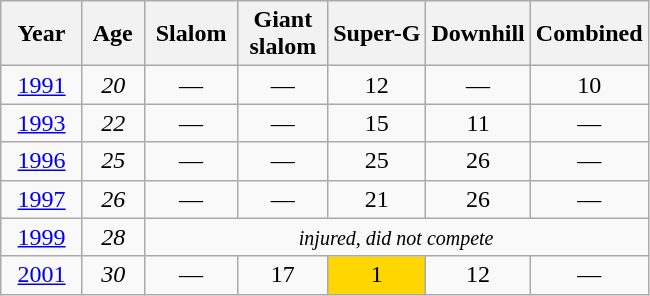<table class=wikitable style="text-align:center">
<tr>
<th>  Year  </th>
<th> Age </th>
<th> Slalom </th>
<th> Giant <br> slalom </th>
<th>Super-G</th>
<th>Downhill</th>
<th>Combined</th>
</tr>
<tr>
<td><a href='#'>1991</a></td>
<td><em>20</em></td>
<td>—</td>
<td>—</td>
<td>12</td>
<td>—</td>
<td>10</td>
</tr>
<tr>
<td><a href='#'>1993</a></td>
<td><em>22</em></td>
<td>—</td>
<td>—</td>
<td>15</td>
<td>11</td>
<td>—</td>
</tr>
<tr>
<td><a href='#'>1996</a></td>
<td><em>25</em></td>
<td>—</td>
<td>—</td>
<td>25</td>
<td>26</td>
<td>—</td>
</tr>
<tr>
<td><a href='#'>1997</a></td>
<td><em>26</em></td>
<td>—</td>
<td>—</td>
<td>21</td>
<td>26</td>
<td>—</td>
</tr>
<tr>
<td><a href='#'>1999</a></td>
<td><em>28</em></td>
<td colspan=5><small><em>injured, did not compete</em></small></td>
</tr>
<tr>
<td><a href='#'>2001</a></td>
<td><em>30</em></td>
<td>—</td>
<td>17</td>
<td style="background:gold;">1</td>
<td>12</td>
<td>—</td>
</tr>
</table>
